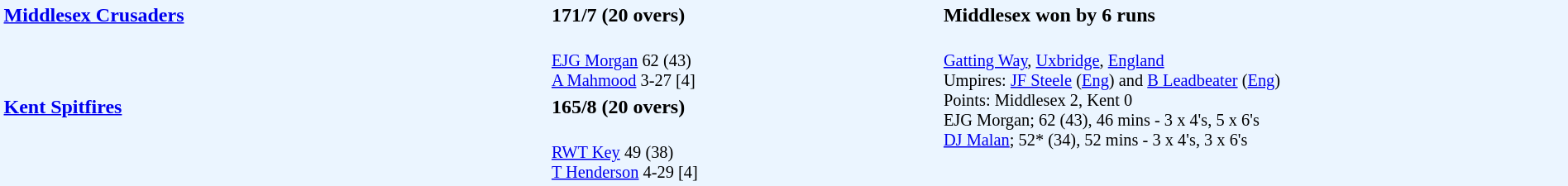<table style="width:100%; background:#ebf5ff;">
<tr>
<td style="width:35%; vertical-align:top;" rowspan="2"><strong><a href='#'>Middlesex Crusaders</a></strong></td>
<td style="width:25%;"><strong>171/7 (20 overs)</strong></td>
<td style="width:40%;"><strong>Middlesex won by 6 runs </strong></td>
</tr>
<tr>
<td style="font-size: 85%;"><br><a href='#'>EJG Morgan</a> 62 (43)<br>
<a href='#'>A Mahmood</a> 3-27 [4]</td>
<td style="vertical-align:top; font-size:85%;" rowspan="3"><br><a href='#'>Gatting Way</a>, <a href='#'>Uxbridge</a>, <a href='#'>England</a><br>
Umpires: <a href='#'>JF Steele</a> (<a href='#'>Eng</a>) and <a href='#'>B Leadbeater</a> (<a href='#'>Eng</a>)<br>
Points: Middlesex 2, Kent 0<br>EJG Morgan; 62 (43), 46 mins - 3 x 4's, 5 x 6's<br>
<a href='#'>DJ Malan</a>; 52* (34), 52 mins - 3 x 4's, 3 x 6's</td>
</tr>
<tr>
<td style="vertical-align:top;" rowspan="2"><strong><a href='#'>Kent Spitfires</a></strong></td>
<td><strong>165/8 (20 overs)</strong></td>
</tr>
<tr>
<td style="font-size: 85%;"><br><a href='#'>RWT Key</a> 49 (38)<br>
<a href='#'>T Henderson</a> 4-29 [4]</td>
</tr>
</table>
